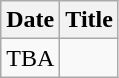<table class="wikitable plainrowheaders" style="text-align:center;">
<tr>
<th scope="col" rowspan="1">Date</th>
<th scope="col" rowspan="1">Title</th>
</tr>
<tr>
<td>TBA</td>
<td></td>
</tr>
</table>
